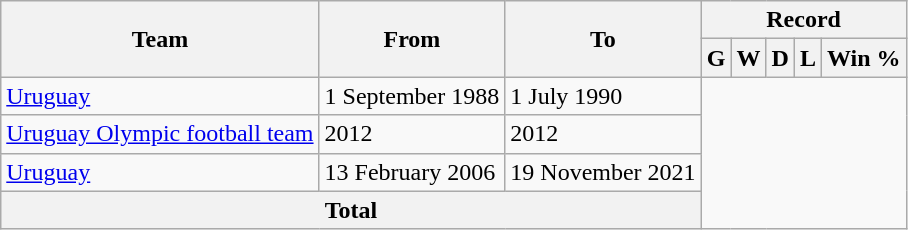<table class="wikitable" style="text-align:centre">
<tr>
<th rowspan=2>Team</th>
<th rowspan=2>From</th>
<th rowspan=2>To</th>
<th colspan=8>Record</th>
</tr>
<tr>
<th>G</th>
<th>W</th>
<th>D</th>
<th>L</th>
<th>Win %</th>
</tr>
<tr>
<td align=left><a href='#'>Uruguay</a></td>
<td align=left>1 September 1988</td>
<td align=left>1 July 1990<br></td>
</tr>
<tr>
<td align=left><a href='#'>Uruguay Olympic football team</a></td>
<td align=left>2012</td>
<td align=left>2012<br></td>
</tr>
<tr>
<td align=left><a href='#'>Uruguay</a></td>
<td align=left>13 February 2006</td>
<td align=left>19 November 2021<br></td>
</tr>
<tr>
<th colspan="3">Total<br></th>
</tr>
</table>
